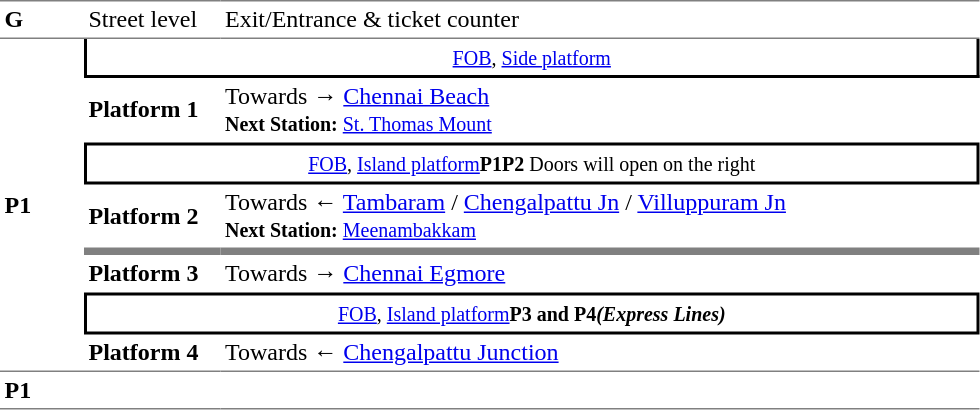<table cellpadding="3" cellspacing="0" border="0">
<tr>
<td valign="top" width="30" style="border-top:solid 1px gray;border-bottom:solid 1px gray;"><strong>G</strong></td>
<td valign="top" width="85" style="border-top:solid 1px gray;border-bottom:solid 1px gray;">Street level</td>
<td valign="top" width="500" style="border-top:solid 1px gray;border-bottom:solid 1px gray;">Exit/Entrance & ticket counter</td>
</tr>
<tr>
<td rowspan="7" style="border-bottom:solid 1px gray;" width="50" valign="center"><strong>P1</strong></td>
<td colspan="2" style="border-right:solid 2px black;border-left:solid 2px black;border-bottom:solid 2px black;text-align:center;"><a href='#'><small>FOB</small></a><small>, <a href='#'>Side platform</a></small></td>
</tr>
<tr>
<td width="85" style="border-bottom:solid 1px white;"><span><strong>Platform 1</strong></span></td>
<td width="500" style="border-bottom:solid 1px white;">Towards → <a href='#'>Chennai Beach</a><br><small><strong>Next Station:</strong> <a href='#'>St. Thomas Mount</a></small></td>
</tr>
<tr>
<td colspan="2" style="border-top:solid 2px black;border-right:solid 2px black;border-left:solid 2px black;border-bottom:solid 2px black;text-align:center;"><a href='#'><small>FOB</small></a><small>, <a href='#'>Island platform</a><strong>P1</strong><strong>P2</strong> Doors will open on the right</small></td>
</tr>
<tr>
<td width="85" style="border-bottom:solid 5px gray;"><span><strong>Platform 2</strong></span></td>
<td width="500" style="border-bottom:solid 5px gray;">Towards ← <a href='#'>Tambaram</a> / <a href='#'>Chengalpattu Jn</a> / <a href='#'>Villuppuram Jn</a><br><small><strong>Next Station:</strong> <a href='#'>Meenambakkam</a></small></td>
</tr>
<tr>
<td width="85" style="border-bottom:solid 1px white;"><span><strong>Platform 3</strong></span></td>
<td style="border-bottom:solid 1px white;" width="500">Towards → <a href='#'>Chennai Egmore</a></td>
</tr>
<tr>
<td colspan="2" style="border-top:solid 2px black;border-right:solid 2px black;border-left:solid 2px black;border-bottom:solid 2px black;text-align:center;"><a href='#'><small>FOB</small></a><small>, <a href='#'>Island platform</a><strong>P3 and P4</strong><strong><em>(Express Lines)</em></strong></small></td>
</tr>
<tr>
<td width="85" style="border-bottom:solid 1px gray;"><span><strong>Platform 4</strong></span></td>
<td style="border-bottom:solid 1px gray;" width="500">Towards ← <a href='#'>Chengalpattu Junction</a></td>
</tr>
<tr>
<td style="border-bottom:solid 1px gray;" width="50" valign="top"><strong>P1</strong></td>
<td style="border-bottom:solid 1px gray;" width="50" valign="top"></td>
<td style="border-bottom:solid 1px gray;" width="50" valign="top"></td>
</tr>
<tr>
</tr>
</table>
